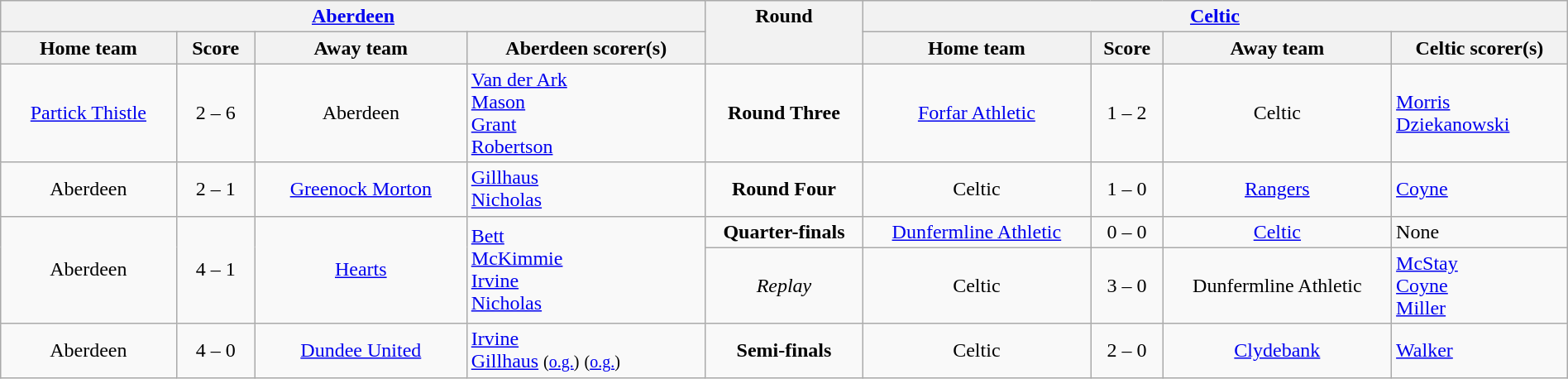<table width=100% border=0 class=wikitable style="text-align: center">
<tr valign=top>
<th colspan=4 width=45%><a href='#'>Aberdeen</a></th>
<th rowspan=2 valign=center width=10%>Round</th>
<th colspan=4 width=45%><a href='#'>Celtic</a></th>
</tr>
<tr>
<th>Home team</th>
<th>Score</th>
<th>Away team</th>
<th>Aberdeen scorer(s)</th>
<th>Home team</th>
<th>Score</th>
<th>Away team</th>
<th>Celtic scorer(s)</th>
</tr>
<tr>
<td><a href='#'>Partick Thistle</a></td>
<td>2 – 6</td>
<td>Aberdeen</td>
<td align=left><a href='#'>Van der Ark</a>   <br><a href='#'>Mason</a> <br><a href='#'>Grant</a> <br><a href='#'>Robertson</a> </td>
<td><strong>Round Three</strong></td>
<td><a href='#'>Forfar Athletic</a></td>
<td>1 – 2</td>
<td>Celtic</td>
<td align=left><a href='#'>Morris</a> <br> <a href='#'>Dziekanowski</a> </td>
</tr>
<tr>
<td>Aberdeen</td>
<td>2 – 1</td>
<td><a href='#'>Greenock Morton</a></td>
<td align=left><a href='#'>Gillhaus</a> <br><a href='#'>Nicholas</a> </td>
<td><strong>Round Four</strong></td>
<td>Celtic</td>
<td>1 – 0</td>
<td><a href='#'>Rangers</a></td>
<td align=left><a href='#'>Coyne</a> </td>
</tr>
<tr>
<td rowspan=2>Aberdeen</td>
<td rowspan=2>4 – 1</td>
<td rowspan=2><a href='#'>Hearts</a></td>
<td rowspan=2 align=left><a href='#'>Bett</a> <br> <a href='#'>McKimmie</a> <br> <a href='#'>Irvine</a> <br> <a href='#'>Nicholas</a> </td>
<td><strong>Quarter-finals</strong></td>
<td><a href='#'>Dunfermline Athletic</a></td>
<td>0 – 0</td>
<td><a href='#'>Celtic</a></td>
<td align=left>None</td>
</tr>
<tr>
<td><em>Replay</em></td>
<td>Celtic</td>
<td>3 – 0</td>
<td>Dunfermline Athletic</td>
<td align=left><a href='#'>McStay</a> <br> <a href='#'>Coyne</a> <br> <a href='#'>Miller</a> <br></td>
</tr>
<tr>
<td>Aberdeen</td>
<td>4 – 0</td>
<td><a href='#'>Dundee United</a></td>
<td align=left><a href='#'>Irvine</a> <br><a href='#'>Gillhaus</a>  <small>(<a href='#'>o.g.</a>)</small>  <small>(<a href='#'>o.g.</a>)</small></td>
<td><strong>Semi-finals</strong></td>
<td>Celtic</td>
<td>2 – 0</td>
<td><a href='#'>Clydebank</a></td>
<td align=left><a href='#'>Walker</a>  </td>
</tr>
</table>
